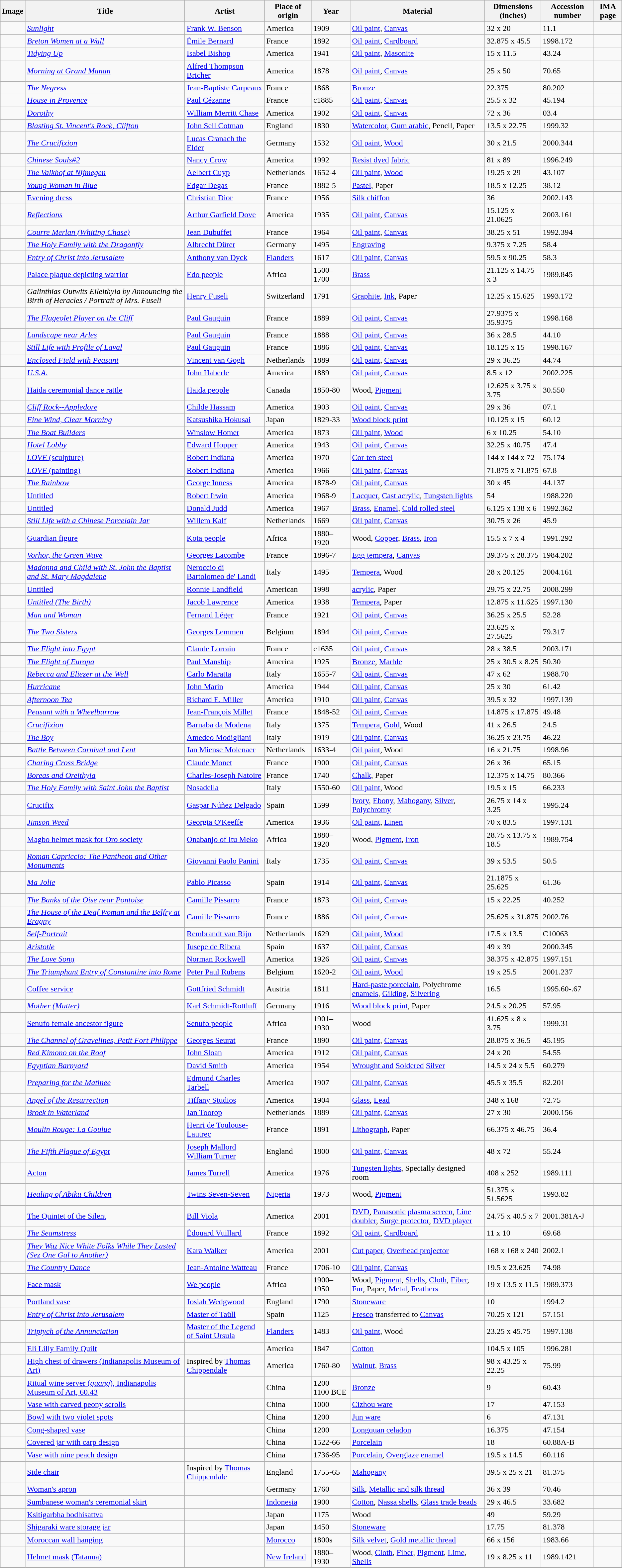<table class="wikitable sortable">
<tr>
<th>Image</th>
<th>Title</th>
<th>Artist</th>
<th>Place of origin</th>
<th>Year</th>
<th>Material</th>
<th>Dimensions (inches)</th>
<th>Accession number</th>
<th>IMA page</th>
</tr>
<tr>
<td></td>
<td><em><a href='#'>Sunlight</a></em></td>
<td><a href='#'>Frank W. Benson</a></td>
<td>America</td>
<td>1909</td>
<td><a href='#'>Oil paint</a>, <a href='#'>Canvas</a></td>
<td>32 x 20</td>
<td>11.1</td>
<td><em></em></td>
</tr>
<tr>
<td></td>
<td><em><a href='#'>Breton Women at a Wall</a></em></td>
<td><a href='#'>Émile Bernard</a></td>
<td>France</td>
<td>1892</td>
<td><a href='#'>Oil paint</a>, <a href='#'>Cardboard</a></td>
<td>32.875 x 45.5</td>
<td>1998.172</td>
<td><em></em></td>
</tr>
<tr>
<td></td>
<td><em><a href='#'>Tidying Up</a></em></td>
<td><a href='#'>Isabel Bishop</a></td>
<td>America</td>
<td>1941</td>
<td><a href='#'>Oil paint</a>, <a href='#'>Masonite</a></td>
<td>15 x 11.5</td>
<td>43.24</td>
<td><em></em></td>
</tr>
<tr>
<td></td>
<td><em><a href='#'>Morning at Grand Manan</a></em></td>
<td><a href='#'>Alfred Thompson Bricher</a></td>
<td>America</td>
<td>1878</td>
<td><a href='#'>Oil paint</a>, <a href='#'>Canvas</a></td>
<td>25 x 50</td>
<td>70.65</td>
<td><em></em></td>
</tr>
<tr>
<td></td>
<td><em><a href='#'>The Negress</a></em></td>
<td><a href='#'>Jean-Baptiste Carpeaux</a></td>
<td>France</td>
<td>1868</td>
<td><a href='#'>Bronze</a></td>
<td>22.375</td>
<td>80.202</td>
<td><em></em></td>
</tr>
<tr>
<td></td>
<td><em><a href='#'>House in Provence</a></em></td>
<td><a href='#'>Paul Cézanne</a></td>
<td>France</td>
<td>c1885</td>
<td><a href='#'>Oil paint</a>, <a href='#'>Canvas</a></td>
<td>25.5 x 32</td>
<td>45.194</td>
<td><em></em></td>
</tr>
<tr>
<td></td>
<td><em><a href='#'>Dorothy</a></em></td>
<td><a href='#'>William Merritt Chase</a></td>
<td>America</td>
<td>1902</td>
<td><a href='#'>Oil paint</a>, <a href='#'>Canvas</a></td>
<td>72 x 36</td>
<td>03.4</td>
<td><em></em></td>
</tr>
<tr>
<td></td>
<td><em><a href='#'>Blasting St. Vincent's Rock, Clifton</a></em></td>
<td><a href='#'>John Sell Cotman</a></td>
<td>England</td>
<td>1830</td>
<td><a href='#'>Watercolor</a>, <a href='#'>Gum arabic</a>, Pencil, Paper</td>
<td>13.5 x 22.75</td>
<td>1999.32</td>
<td><em></em></td>
</tr>
<tr>
<td></td>
<td><em><a href='#'>The Crucifixion</a></em></td>
<td><a href='#'>Lucas Cranach the Elder</a></td>
<td>Germany</td>
<td>1532</td>
<td><a href='#'>Oil paint</a>, <a href='#'>Wood</a></td>
<td>30 x 21.5</td>
<td>2000.344</td>
<td><em></em></td>
</tr>
<tr>
<td></td>
<td><em><a href='#'>Chinese Souls#2</a></em></td>
<td><a href='#'>Nancy Crow</a></td>
<td>America</td>
<td>1992</td>
<td><a href='#'>Resist dyed</a> <a href='#'>fabric</a></td>
<td>81 x 89</td>
<td>1996.249</td>
<td><em></em></td>
</tr>
<tr>
<td></td>
<td><em><a href='#'>The Valkhof at Nijmegen</a></em></td>
<td><a href='#'>Aelbert Cuyp</a></td>
<td>Netherlands</td>
<td>1652-4</td>
<td><a href='#'>Oil paint</a>, <a href='#'>Wood</a></td>
<td>19.25 x 29</td>
<td>43.107</td>
<td><em></em></td>
</tr>
<tr>
<td></td>
<td><em><a href='#'>Young Woman in Blue</a></em></td>
<td><a href='#'>Edgar Degas</a></td>
<td>France</td>
<td>1882-5</td>
<td><a href='#'>Pastel</a>, Paper</td>
<td>18.5 x 12.25</td>
<td>38.12</td>
<td></td>
</tr>
<tr>
<td></td>
<td><a href='#'>Evening dress</a></td>
<td><a href='#'>Christian Dior</a></td>
<td>France</td>
<td>1956</td>
<td><a href='#'>Silk chiffon</a></td>
<td>36</td>
<td>2002.143</td>
<td></td>
</tr>
<tr>
<td></td>
<td><em><a href='#'>Reflections</a></em></td>
<td><a href='#'>Arthur Garfield Dove</a></td>
<td>America</td>
<td>1935</td>
<td><a href='#'>Oil paint</a>, <a href='#'>Canvas</a></td>
<td>15.125 x 21.0625</td>
<td>2003.161</td>
<td><em></em></td>
</tr>
<tr>
<td></td>
<td><em><a href='#'>Courre Merlan (Whiting Chase)</a></em></td>
<td><a href='#'>Jean Dubuffet</a></td>
<td>France</td>
<td>1964</td>
<td><a href='#'>Oil paint</a>, <a href='#'>Canvas</a></td>
<td>38.25 x 51</td>
<td>1992.394</td>
<td><em></em></td>
</tr>
<tr>
<td></td>
<td><em><a href='#'>The Holy Family with the Dragonfly</a></em></td>
<td><a href='#'>Albrecht Dürer</a></td>
<td>Germany</td>
<td>1495</td>
<td><a href='#'>Engraving</a></td>
<td>9.375 x 7.25</td>
<td>58.4</td>
<td><em></em></td>
</tr>
<tr>
<td></td>
<td><em><a href='#'>Entry of Christ into Jerusalem</a></em></td>
<td><a href='#'>Anthony van Dyck</a></td>
<td><a href='#'>Flanders</a></td>
<td>1617</td>
<td><a href='#'>Oil paint</a>, <a href='#'>Canvas</a></td>
<td>59.5 x 90.25</td>
<td>58.3</td>
<td><em></em></td>
</tr>
<tr>
<td></td>
<td><a href='#'>Palace plaque depicting warrior</a></td>
<td><a href='#'>Edo people</a></td>
<td>Africa</td>
<td>1500–1700</td>
<td><a href='#'>Brass</a></td>
<td>21.125 x 14.75 x 3</td>
<td>1989.845</td>
<td></td>
</tr>
<tr>
<td></td>
<td><em>Galinthias Outwits Eileithyia by Announcing the Birth of Heracles / Portrait of Mrs. Fuseli</em></td>
<td><a href='#'>Henry Fuseli</a></td>
<td>Switzerland</td>
<td>1791</td>
<td><a href='#'>Graphite</a>, <a href='#'>Ink</a>, Paper</td>
<td>12.25 x 15.625</td>
<td>1993.172</td>
<td><em></em></td>
</tr>
<tr>
<td></td>
<td><em><a href='#'>The Flageolet Player on the Cliff</a></em></td>
<td><a href='#'>Paul Gauguin</a></td>
<td>France</td>
<td>1889</td>
<td><a href='#'>Oil paint</a>, <a href='#'>Canvas</a></td>
<td>27.9375 x 35.9375</td>
<td>1998.168</td>
<td><em></em></td>
</tr>
<tr>
<td></td>
<td><em><a href='#'>Landscape near Arles</a></em></td>
<td><a href='#'>Paul Gauguin</a></td>
<td>France</td>
<td>1888</td>
<td><a href='#'>Oil paint</a>, <a href='#'>Canvas</a></td>
<td>36 x 28.5</td>
<td>44.10</td>
<td></td>
</tr>
<tr>
<td></td>
<td><em><a href='#'>Still Life with Profile of Laval</a></em></td>
<td><a href='#'>Paul Gauguin</a></td>
<td>France</td>
<td>1886</td>
<td><a href='#'>Oil paint</a>, <a href='#'>Canvas</a></td>
<td>18.125 x 15</td>
<td>1998.167</td>
<td><em></em></td>
</tr>
<tr>
<td></td>
<td><em><a href='#'>Enclosed Field with Peasant</a></em></td>
<td><a href='#'>Vincent van Gogh</a></td>
<td>Netherlands</td>
<td>1889</td>
<td><a href='#'>Oil paint</a>, <a href='#'>Canvas</a></td>
<td>29 x 36.25</td>
<td>44.74</td>
<td><em></em></td>
</tr>
<tr>
<td></td>
<td><em><a href='#'>U.S.A.</a></em></td>
<td><a href='#'>John Haberle</a></td>
<td>America</td>
<td>1889</td>
<td><a href='#'>Oil paint</a>, <a href='#'>Canvas</a></td>
<td>8.5 x 12</td>
<td>2002.225</td>
<td><em></em></td>
</tr>
<tr>
<td></td>
<td><a href='#'>Haida ceremonial dance rattle</a></td>
<td><a href='#'>Haida people</a></td>
<td>Canada</td>
<td>1850-80</td>
<td>Wood, <a href='#'>Pigment</a></td>
<td>12.625 x 3.75 x 3.75</td>
<td>30.550</td>
<td></td>
</tr>
<tr>
<td></td>
<td><em><a href='#'>Cliff Rock--Appledore</a></em></td>
<td><a href='#'>Childe Hassam</a></td>
<td>America</td>
<td>1903</td>
<td><a href='#'>Oil paint</a>, <a href='#'>Canvas</a></td>
<td>29 x 36</td>
<td>07.1</td>
<td><em></em></td>
</tr>
<tr>
<td></td>
<td><em><a href='#'>Fine Wind, Clear Morning</a></em></td>
<td><a href='#'>Katsushika Hokusai</a></td>
<td>Japan</td>
<td>1829-33</td>
<td><a href='#'>Wood block print</a></td>
<td>10.125 x 15</td>
<td>60.12</td>
<td><em></em></td>
</tr>
<tr>
<td></td>
<td><em><a href='#'>The Boat Builders</a></em></td>
<td><a href='#'>Winslow Homer</a></td>
<td>America</td>
<td>1873</td>
<td><a href='#'>Oil paint</a>, <a href='#'>Wood</a></td>
<td>6 x 10.25</td>
<td>54.10</td>
<td><em></em></td>
</tr>
<tr>
<td></td>
<td><em><a href='#'>Hotel Lobby</a></em></td>
<td><a href='#'>Edward Hopper</a></td>
<td>America</td>
<td>1943</td>
<td><a href='#'>Oil paint</a>, <a href='#'>Canvas</a></td>
<td>32.25 x 40.75</td>
<td>47.4</td>
<td><em></em></td>
</tr>
<tr>
<td></td>
<td><a href='#'><em>LOVE</em> (sculpture)</a></td>
<td><a href='#'>Robert Indiana</a></td>
<td>America</td>
<td>1970</td>
<td><a href='#'>Cor-ten steel</a></td>
<td>144 x 144 x 72</td>
<td>75.174</td>
<td><em></em></td>
</tr>
<tr>
<td></td>
<td><a href='#'><em>LOVE</em> (painting)</a></td>
<td><a href='#'>Robert Indiana</a></td>
<td>America</td>
<td>1966</td>
<td><a href='#'>Oil paint</a>, <a href='#'>Canvas</a></td>
<td>71.875 x 71.875</td>
<td>67.8</td>
<td><em></em></td>
</tr>
<tr>
<td></td>
<td><em><a href='#'>The Rainbow</a></em></td>
<td><a href='#'>George Inness</a></td>
<td>America</td>
<td>1878-9</td>
<td><a href='#'>Oil paint</a>, <a href='#'>Canvas</a></td>
<td>30 x 45</td>
<td>44.137</td>
<td><em></em></td>
</tr>
<tr>
<td></td>
<td><a href='#'>Untitled</a></td>
<td><a href='#'>Robert Irwin</a></td>
<td>America</td>
<td>1968-9</td>
<td><a href='#'>Lacquer</a>, <a href='#'>Cast acrylic</a>, <a href='#'>Tungsten lights</a></td>
<td>54</td>
<td>1988.220</td>
<td></td>
</tr>
<tr>
<td></td>
<td><a href='#'>Untitled</a></td>
<td><a href='#'>Donald Judd</a></td>
<td>America</td>
<td>1967</td>
<td><a href='#'>Brass</a>, <a href='#'>Enamel</a>, <a href='#'>Cold rolled steel</a></td>
<td>6.125 x 138 x 6</td>
<td>1992.362</td>
<td></td>
</tr>
<tr>
<td></td>
<td><em><a href='#'>Still Life with a Chinese Porcelain Jar</a></em></td>
<td><a href='#'>Willem Kalf</a></td>
<td>Netherlands</td>
<td>1669</td>
<td><a href='#'>Oil paint</a>, <a href='#'>Canvas</a></td>
<td>30.75 x 26</td>
<td>45.9</td>
<td><em></em></td>
</tr>
<tr>
<td></td>
<td><a href='#'>Guardian figure</a></td>
<td><a href='#'>Kota people</a></td>
<td>Africa</td>
<td>1880–1920</td>
<td>Wood, <a href='#'>Copper</a>, <a href='#'>Brass</a>, <a href='#'>Iron</a></td>
<td>15.5 x 7 x 4</td>
<td>1991.292</td>
<td></td>
</tr>
<tr>
<td></td>
<td><em><a href='#'>Vorhor, the Green Wave</a></em></td>
<td><a href='#'>Georges Lacombe</a></td>
<td>France</td>
<td>1896-7</td>
<td><a href='#'>Egg tempera</a>, <a href='#'>Canvas</a></td>
<td>39.375 x 28.375</td>
<td>1984.202</td>
<td><em></em></td>
</tr>
<tr>
<td></td>
<td><em><a href='#'>Madonna and Child with St. John the Baptist and St. Mary Magdalene</a></em></td>
<td><a href='#'>Neroccio di Bartolomeo de' Landi</a></td>
<td>Italy</td>
<td>1495</td>
<td><a href='#'>Tempera</a>, Wood</td>
<td>28 x 20.125</td>
<td>2004.161</td>
<td><em></em></td>
</tr>
<tr>
<td></td>
<td><a href='#'>Untitled</a></td>
<td><a href='#'>Ronnie Landfield</a></td>
<td>American</td>
<td>1998</td>
<td><a href='#'>acrylic</a>, Paper</td>
<td>29.75 x 22.75</td>
<td>2008.299</td>
<td></td>
</tr>
<tr>
<td></td>
<td><em><a href='#'>Untitled (The Birth)</a></em></td>
<td><a href='#'>Jacob Lawrence</a></td>
<td>America</td>
<td>1938</td>
<td><a href='#'>Tempera</a>, Paper</td>
<td>12.875 x 11.625</td>
<td>1997.130</td>
<td><em></em></td>
</tr>
<tr>
<td></td>
<td><em><a href='#'>Man and Woman</a></em></td>
<td><a href='#'>Fernand Léger</a></td>
<td>France</td>
<td>1921</td>
<td><a href='#'>Oil paint</a>, <a href='#'>Canvas</a></td>
<td>36.25 x 25.5</td>
<td>52.28</td>
<td><em></em></td>
</tr>
<tr>
<td></td>
<td><em><a href='#'>The Two Sisters</a></em></td>
<td><a href='#'>Georges Lemmen</a></td>
<td>Belgium</td>
<td>1894</td>
<td><a href='#'>Oil paint</a>, <a href='#'>Canvas</a></td>
<td>23.625 x 27.5625</td>
<td>79.317</td>
<td></td>
</tr>
<tr>
<td></td>
<td><em><a href='#'>The Flight into Egypt</a></em></td>
<td><a href='#'>Claude Lorrain</a></td>
<td>France</td>
<td>c1635</td>
<td><a href='#'>Oil paint</a>, <a href='#'>Canvas</a></td>
<td>28 x 38.5</td>
<td>2003.171</td>
<td><em></em></td>
</tr>
<tr>
<td></td>
<td><em><a href='#'>The Flight of Europa</a></em></td>
<td><a href='#'>Paul Manship</a></td>
<td>America</td>
<td>1925</td>
<td><a href='#'>Bronze</a>, <a href='#'>Marble</a></td>
<td>25 x 30.5 x 8.25</td>
<td>50.30</td>
<td><em></em></td>
</tr>
<tr>
<td></td>
<td><em><a href='#'>Rebecca and Eliezer at the Well</a></em></td>
<td><a href='#'>Carlo Maratta</a></td>
<td>Italy</td>
<td>1655-7</td>
<td><a href='#'>Oil paint</a>, <a href='#'>Canvas</a></td>
<td>47 x 62</td>
<td>1988.70</td>
<td><em></em></td>
</tr>
<tr>
<td></td>
<td><em><a href='#'>Hurricane</a></em></td>
<td><a href='#'>John Marin</a></td>
<td>America</td>
<td>1944</td>
<td><a href='#'>Oil paint</a>, <a href='#'>Canvas</a></td>
<td>25 x 30</td>
<td>61.42</td>
<td><em></em></td>
</tr>
<tr>
<td></td>
<td><em><a href='#'>Afternoon Tea</a></em></td>
<td><a href='#'>Richard E. Miller</a></td>
<td>America</td>
<td>1910</td>
<td><a href='#'>Oil paint</a>, <a href='#'>Canvas</a></td>
<td>39.5 x 32</td>
<td>1997.139</td>
<td><em></em></td>
</tr>
<tr>
<td></td>
<td><em><a href='#'>Peasant with a Wheelbarrow</a></em></td>
<td><a href='#'>Jean-François Millet</a></td>
<td>France</td>
<td>1848-52</td>
<td><a href='#'>Oil paint</a>, <a href='#'>Canvas</a></td>
<td>14.875 x 17.875</td>
<td>49.48</td>
<td><em></em></td>
</tr>
<tr>
<td></td>
<td><em><a href='#'>Crucifixion</a></em></td>
<td><a href='#'>Barnaba da Modena</a></td>
<td>Italy</td>
<td>1375</td>
<td><a href='#'>Tempera</a>, <a href='#'>Gold</a>, Wood</td>
<td>41 x 26.5</td>
<td>24.5</td>
<td><em></em></td>
</tr>
<tr>
<td></td>
<td><em><a href='#'>The Boy</a></em></td>
<td><a href='#'>Amedeo Modigliani</a></td>
<td>Italy</td>
<td>1919</td>
<td><a href='#'>Oil paint</a>, <a href='#'>Canvas</a></td>
<td>36.25 x 23.75</td>
<td>46.22</td>
<td><em></em></td>
</tr>
<tr>
<td></td>
<td><em><a href='#'>Battle Between Carnival and Lent</a></em></td>
<td><a href='#'>Jan Miense Molenaer</a></td>
<td>Netherlands</td>
<td>1633-4</td>
<td><a href='#'>Oil paint</a>, Wood</td>
<td>16 x 21.75</td>
<td>1998.96</td>
<td><em></em></td>
</tr>
<tr>
<td></td>
<td><em><a href='#'>Charing Cross Bridge</a></em></td>
<td><a href='#'>Claude Monet</a></td>
<td>France</td>
<td>1900</td>
<td><a href='#'>Oil paint</a>, <a href='#'>Canvas</a></td>
<td>26 x 36</td>
<td>65.15</td>
<td><em></em></td>
</tr>
<tr>
<td></td>
<td><em><a href='#'>Boreas and Oreithyia</a></em></td>
<td><a href='#'>Charles-Joseph Natoire</a></td>
<td>France</td>
<td>1740</td>
<td><a href='#'>Chalk</a>, Paper</td>
<td>12.375 x 14.75</td>
<td>80.366</td>
<td><em></em></td>
</tr>
<tr>
<td></td>
<td><em><a href='#'>The Holy Family with Saint John the Baptist</a></em></td>
<td><a href='#'>Nosadella</a></td>
<td>Italy</td>
<td>1550-60</td>
<td><a href='#'>Oil paint</a>, Wood</td>
<td>19.5 x 15</td>
<td>66.233</td>
<td><em></em></td>
</tr>
<tr>
<td></td>
<td><a href='#'>Crucifix</a></td>
<td><a href='#'>Gaspar Núñez Delgado</a></td>
<td>Spain</td>
<td>1599</td>
<td><a href='#'>Ivory</a>, <a href='#'>Ebony</a>, <a href='#'>Mahogany</a>, <a href='#'>Silver</a>, <a href='#'>Polychromy</a></td>
<td>26.75 x 14 x 3.25</td>
<td>1995.24</td>
<td></td>
</tr>
<tr>
<td></td>
<td><em><a href='#'>Jimson Weed</a></em></td>
<td><a href='#'>Georgia O'Keeffe</a></td>
<td>America</td>
<td>1936</td>
<td><a href='#'>Oil paint</a>, <a href='#'>Linen</a></td>
<td>70 x 83.5</td>
<td>1997.131</td>
<td><em></em></td>
</tr>
<tr>
<td></td>
<td><a href='#'>Magbo helmet mask for Oro society</a></td>
<td><a href='#'>Onabanjo of Itu Meko</a></td>
<td>Africa</td>
<td>1880–1920</td>
<td>Wood, <a href='#'>Pigment</a>, <a href='#'>Iron</a></td>
<td>28.75 x 13.75 x 18.5</td>
<td>1989.754</td>
<td></td>
</tr>
<tr>
<td></td>
<td><em><a href='#'>Roman Capriccio: The Pantheon and Other Monuments</a></em></td>
<td><a href='#'>Giovanni Paolo Panini</a></td>
<td>Italy</td>
<td>1735</td>
<td><a href='#'>Oil paint</a>, <a href='#'>Canvas</a></td>
<td>39 x 53.5</td>
<td>50.5</td>
<td><em></em></td>
</tr>
<tr>
<td></td>
<td><em><a href='#'>Ma Jolie</a></em></td>
<td><a href='#'>Pablo Picasso</a></td>
<td>Spain</td>
<td>1914</td>
<td><a href='#'>Oil paint</a>, <a href='#'>Canvas</a></td>
<td>21.1875 x 25.625</td>
<td>61.36</td>
<td><em></em></td>
</tr>
<tr>
<td></td>
<td><em><a href='#'>The Banks of the Oise near Pontoise</a></em></td>
<td><a href='#'>Camille Pissarro</a></td>
<td>France</td>
<td>1873</td>
<td><a href='#'>Oil paint</a>, <a href='#'>Canvas</a></td>
<td>15 x 22.25</td>
<td>40.252</td>
<td><em></em></td>
</tr>
<tr>
<td></td>
<td><em><a href='#'>The House of the Deaf Woman and the Belfry at Eragny</a></em></td>
<td><a href='#'>Camille Pissarro</a></td>
<td>France</td>
<td>1886</td>
<td><a href='#'>Oil paint</a>, <a href='#'>Canvas</a></td>
<td>25.625 x 31.875</td>
<td>2002.76</td>
<td><em></em></td>
</tr>
<tr>
<td></td>
<td><em><a href='#'>Self-Portrait</a></em></td>
<td><a href='#'>Rembrandt van Rijn</a></td>
<td>Netherlands</td>
<td>1629</td>
<td><a href='#'>Oil paint</a>, <a href='#'>Wood</a></td>
<td>17.5 x 13.5</td>
<td>C10063</td>
<td><em></em></td>
</tr>
<tr>
<td></td>
<td><em><a href='#'>Aristotle</a></em></td>
<td><a href='#'>Jusepe de Ribera</a></td>
<td>Spain</td>
<td>1637</td>
<td><a href='#'>Oil paint</a>, <a href='#'>Canvas</a></td>
<td>49 x 39</td>
<td>2000.345</td>
<td><em></em></td>
</tr>
<tr>
<td></td>
<td><em><a href='#'>The Love Song</a></em></td>
<td><a href='#'>Norman Rockwell</a></td>
<td>America</td>
<td>1926</td>
<td><a href='#'>Oil paint</a>, <a href='#'>Canvas</a></td>
<td>38.375 x 42.875</td>
<td>1997.151</td>
<td><em></em></td>
</tr>
<tr>
<td></td>
<td><em><a href='#'>The Triumphant Entry of Constantine into Rome</a></em></td>
<td><a href='#'>Peter Paul Rubens</a></td>
<td>Belgium</td>
<td>1620-2</td>
<td><a href='#'>Oil paint</a>, <a href='#'>Wood</a></td>
<td>19 x 25.5</td>
<td>2001.237</td>
<td><em></em></td>
</tr>
<tr>
<td></td>
<td><a href='#'>Coffee service</a></td>
<td><a href='#'>Gottfried Schmidt</a></td>
<td>Austria</td>
<td>1811</td>
<td><a href='#'>Hard-paste porcelain</a>, Polychrome <a href='#'>enamels</a>, <a href='#'>Gilding</a>, <a href='#'>Silvering</a></td>
<td>16.5</td>
<td>1995.60-.67</td>
<td></td>
</tr>
<tr>
<td></td>
<td><em><a href='#'>Mother (Mutter)</a></em></td>
<td><a href='#'>Karl Schmidt-Rottluff</a></td>
<td>Germany</td>
<td>1916</td>
<td><a href='#'>Wood block print</a>, Paper</td>
<td>24.5 x 20.25</td>
<td>57.95</td>
<td><em></em></td>
</tr>
<tr>
<td></td>
<td><a href='#'>Senufo female ancestor figure</a></td>
<td><a href='#'>Senufo people</a></td>
<td>Africa</td>
<td>1901–1930</td>
<td>Wood</td>
<td>41.625 x 8 x 3.75</td>
<td>1999.31</td>
<td></td>
</tr>
<tr>
<td></td>
<td><em><a href='#'>The Channel of Gravelines, Petit Fort Philippe</a></em></td>
<td><a href='#'>Georges Seurat</a></td>
<td>France</td>
<td>1890</td>
<td><a href='#'>Oil paint</a>, <a href='#'>Canvas</a></td>
<td>28.875 x 36.5</td>
<td>45.195</td>
<td><em></em></td>
</tr>
<tr>
<td></td>
<td><em><a href='#'>Red Kimono on the Roof</a></em></td>
<td><a href='#'>John Sloan</a></td>
<td>America</td>
<td>1912</td>
<td><a href='#'>Oil paint</a>, <a href='#'>Canvas</a></td>
<td>24 x 20</td>
<td>54.55</td>
<td><em></em></td>
</tr>
<tr>
<td></td>
<td><em><a href='#'>Egyptian Barnyard</a></em></td>
<td><a href='#'>David Smith</a></td>
<td>America</td>
<td>1954</td>
<td><a href='#'>Wrought and</a> <a href='#'>Soldered</a> <a href='#'>Silver</a></td>
<td>14.5 x 24 x 5.5</td>
<td>60.279</td>
<td></td>
</tr>
<tr>
<td></td>
<td><em><a href='#'>Preparing for the Matinee</a></em></td>
<td><a href='#'>Edmund Charles Tarbell</a></td>
<td>America</td>
<td>1907</td>
<td><a href='#'>Oil paint</a>, <a href='#'>Canvas</a></td>
<td>45.5 x 35.5</td>
<td>82.201</td>
<td><em></em></td>
</tr>
<tr>
<td></td>
<td><em><a href='#'>Angel of the Resurrection</a></em></td>
<td><a href='#'>Tiffany Studios</a></td>
<td>America</td>
<td>1904</td>
<td><a href='#'>Glass</a>, <a href='#'>Lead</a></td>
<td>348 x 168</td>
<td>72.75</td>
<td></td>
</tr>
<tr>
<td></td>
<td><em><a href='#'>Broek in Waterland</a></em></td>
<td><a href='#'>Jan Toorop</a></td>
<td>Netherlands</td>
<td>1889</td>
<td><a href='#'>Oil paint</a>, <a href='#'>Canvas</a></td>
<td>27 x 30</td>
<td>2000.156</td>
<td><em></em></td>
</tr>
<tr>
<td></td>
<td><em><a href='#'>Moulin Rouge: La Goulue</a></em></td>
<td><a href='#'>Henri de Toulouse-Lautrec</a></td>
<td>France</td>
<td>1891</td>
<td><a href='#'>Lithograph</a>, Paper</td>
<td>66.375 x 46.75</td>
<td>36.4</td>
<td><em></em></td>
</tr>
<tr>
<td></td>
<td><em><a href='#'>The Fifth Plague of Egypt</a></em></td>
<td><a href='#'>Joseph Mallord William Turner</a></td>
<td>England</td>
<td>1800</td>
<td><a href='#'>Oil paint</a>, <a href='#'>Canvas</a></td>
<td>48 x 72</td>
<td>55.24</td>
<td><em></em></td>
</tr>
<tr>
<td></td>
<td><a href='#'>Acton</a></td>
<td><a href='#'>James Turrell</a></td>
<td>America</td>
<td>1976</td>
<td><a href='#'>Tungsten lights</a>, Specially designed room</td>
<td>408 x 252</td>
<td>1989.111</td>
<td></td>
</tr>
<tr>
<td></td>
<td><em><a href='#'>Healing of Abiku Children</a></em></td>
<td><a href='#'>Twins Seven-Seven</a></td>
<td><a href='#'>Nigeria</a></td>
<td>1973</td>
<td>Wood, <a href='#'>Pigment</a></td>
<td>51.375 x 51.5625</td>
<td>1993.82</td>
<td></td>
</tr>
<tr>
<td></td>
<td><a href='#'>The Quintet of the Silent</a></td>
<td><a href='#'>Bill Viola</a></td>
<td>America</td>
<td>2001</td>
<td><a href='#'>DVD</a>, <a href='#'>Panasonic</a> <a href='#'>plasma screen</a>, <a href='#'>Line doubler</a>, <a href='#'>Surge protector</a>, <a href='#'>DVD player</a></td>
<td>24.75 x 40.5 x 7</td>
<td>2001.381A-J</td>
<td></td>
</tr>
<tr>
<td></td>
<td><em><a href='#'>The Seamstress</a></em></td>
<td><a href='#'>Édouard Vuillard</a></td>
<td>France</td>
<td>1892</td>
<td><a href='#'>Oil paint</a>, <a href='#'>Cardboard</a></td>
<td>11 x 10</td>
<td>69.68</td>
<td><em></em></td>
</tr>
<tr>
<td></td>
<td><em><a href='#'>They Waz Nice White Folks While They Lasted (Sez One Gal to Another)</a></em></td>
<td><a href='#'>Kara Walker</a></td>
<td>America</td>
<td>2001</td>
<td><a href='#'>Cut paper</a>, <a href='#'>Overhead projector</a></td>
<td>168 x 168 x 240</td>
<td>2002.1</td>
<td></td>
</tr>
<tr>
<td></td>
<td><em><a href='#'>The Country Dance</a></em></td>
<td><a href='#'>Jean-Antoine Watteau</a></td>
<td>France</td>
<td>1706-10</td>
<td><a href='#'>Oil paint</a>, <a href='#'>Canvas</a></td>
<td>19.5 x 23.625</td>
<td>74.98</td>
<td><em></em></td>
</tr>
<tr>
<td></td>
<td><a href='#'>Face mask</a></td>
<td><a href='#'>We people</a></td>
<td>Africa</td>
<td>1900–1950</td>
<td>Wood, <a href='#'>Pigment</a>, <a href='#'>Shells</a>, <a href='#'>Cloth</a>, <a href='#'>Fiber</a>, <a href='#'>Fur</a>, Paper, <a href='#'>Metal</a>, <a href='#'>Feathers</a></td>
<td>19 x 13.5 x 11.5</td>
<td>1989.373</td>
<td></td>
</tr>
<tr>
<td></td>
<td><a href='#'>Portland vase</a></td>
<td><a href='#'>Josiah Wedgwood</a></td>
<td>England</td>
<td>1790</td>
<td><a href='#'>Stoneware</a></td>
<td>10</td>
<td>1994.2</td>
<td></td>
</tr>
<tr>
<td></td>
<td><em><a href='#'>Entry of Christ into Jerusalem</a></em></td>
<td><a href='#'>Master of Taüll</a></td>
<td>Spain</td>
<td>1125</td>
<td><a href='#'>Fresco</a> transferred to <a href='#'>Canvas</a></td>
<td>70.25 x 121</td>
<td>57.151</td>
<td></td>
</tr>
<tr>
<td></td>
<td><em><a href='#'>Triptych of the Annunciation</a></em></td>
<td><a href='#'>Master of the Legend of Saint Ursula</a></td>
<td><a href='#'>Flanders</a></td>
<td>1483</td>
<td><a href='#'>Oil paint</a>, Wood</td>
<td>23.25 x 45.75</td>
<td>1997.138</td>
<td></td>
</tr>
<tr>
<td></td>
<td><a href='#'>Eli Lilly Family Quilt</a></td>
<td></td>
<td>America</td>
<td>1847</td>
<td><a href='#'>Cotton</a></td>
<td>104.5 x 105</td>
<td>1996.281</td>
<td></td>
</tr>
<tr>
<td></td>
<td><a href='#'>High chest of drawers (Indianapolis Museum of Art)</a></td>
<td>Inspired by <a href='#'>Thomas Chippendale</a></td>
<td>America</td>
<td>1760-80</td>
<td><a href='#'>Walnut</a>, <a href='#'>Brass</a></td>
<td>98 x 43.25 x 22.25</td>
<td>75.99</td>
<td></td>
</tr>
<tr>
<td></td>
<td><a href='#'>Ritual wine server (<em>guang</em>), Indianapolis Museum of Art, 60.43</a></td>
<td></td>
<td>China</td>
<td>1200–1100 BCE</td>
<td><a href='#'>Bronze</a></td>
<td>9</td>
<td>60.43</td>
<td></td>
</tr>
<tr>
<td></td>
<td><a href='#'>Vase with carved peony scrolls</a></td>
<td></td>
<td>China</td>
<td>1000</td>
<td><a href='#'>Cizhou ware</a></td>
<td>17</td>
<td>47.153</td>
<td></td>
</tr>
<tr>
<td></td>
<td><a href='#'>Bowl with two violet spots</a></td>
<td></td>
<td>China</td>
<td>1200</td>
<td><a href='#'>Jun ware</a></td>
<td>6</td>
<td>47.131</td>
<td></td>
</tr>
<tr>
<td></td>
<td><a href='#'>Cong-shaped vase</a></td>
<td></td>
<td>China</td>
<td>1200</td>
<td><a href='#'>Longquan celadon</a></td>
<td>16.375</td>
<td>47.154</td>
<td></td>
</tr>
<tr>
<td></td>
<td><a href='#'>Covered jar with carp design</a></td>
<td></td>
<td>China</td>
<td>1522-66</td>
<td><a href='#'>Porcelain</a></td>
<td>18</td>
<td>60.88A-B</td>
<td></td>
</tr>
<tr>
<td></td>
<td><a href='#'>Vase with nine peach design</a></td>
<td></td>
<td>China</td>
<td>1736-95</td>
<td><a href='#'>Porcelain</a>, <a href='#'>Overglaze</a> <a href='#'>enamel</a></td>
<td>19.5 x 14.5</td>
<td>60.116</td>
<td></td>
</tr>
<tr>
<td></td>
<td><a href='#'>Side chair</a></td>
<td>Inspired by <a href='#'>Thomas Chippendale</a></td>
<td>England</td>
<td>1755-65</td>
<td><a href='#'>Mahogany</a></td>
<td>39.5 x 25 x 21</td>
<td>81.375</td>
<td></td>
</tr>
<tr>
<td></td>
<td><a href='#'>Woman's apron</a></td>
<td></td>
<td>Germany</td>
<td>1760</td>
<td><a href='#'>Silk</a>, <a href='#'>Metallic and silk thread</a></td>
<td>36 x 39</td>
<td>70.46</td>
<td></td>
</tr>
<tr>
<td></td>
<td><a href='#'>Sumbanese woman's ceremonial skirt</a></td>
<td></td>
<td><a href='#'>Indonesia</a></td>
<td>1900</td>
<td><a href='#'>Cotton</a>, <a href='#'>Nassa shells</a>, <a href='#'>Glass trade beads</a></td>
<td>29 x 46.5</td>
<td>33.682</td>
<td></td>
</tr>
<tr>
<td></td>
<td><a href='#'>Ksitigarbha bodhisattva</a></td>
<td></td>
<td>Japan</td>
<td>1175</td>
<td>Wood</td>
<td>49</td>
<td>59.29</td>
<td></td>
</tr>
<tr>
<td></td>
<td><a href='#'>Shigaraki ware storage jar</a></td>
<td></td>
<td>Japan</td>
<td>1450</td>
<td><a href='#'>Stoneware</a></td>
<td>17.75</td>
<td>81.378</td>
<td></td>
</tr>
<tr>
<td></td>
<td><a href='#'>Moroccan wall hanging</a></td>
<td></td>
<td><a href='#'>Morocco</a></td>
<td>1800s</td>
<td><a href='#'>Silk velvet</a>, <a href='#'>Gold metallic thread</a></td>
<td>66 x 156</td>
<td>1983.66</td>
<td></td>
</tr>
<tr>
<td></td>
<td><a href='#'>Helmet mask</a> <a href='#'>(Tatanua)</a></td>
<td></td>
<td><a href='#'>New Ireland</a></td>
<td>1880–1930</td>
<td>Wood, <a href='#'>Cloth</a>, <a href='#'>Fiber</a>, <a href='#'>Pigment</a>, <a href='#'>Lime</a>, <a href='#'>Shells</a></td>
<td>19 x 8.25 x 11</td>
<td>1989.1421</td>
<td></td>
</tr>
</table>
